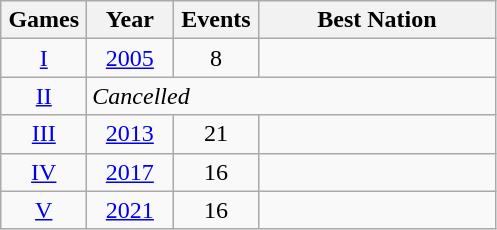<table class=wikitable>
<tr>
<th width=50>Games</th>
<th width=50>Year</th>
<th width=50>Events</th>
<th width=150>Best Nation</th>
</tr>
<tr>
<td align=center><a href='#'>I</a></td>
<td align=center><a href='#'>2005</a></td>
<td align=center>8</td>
<td></td>
</tr>
<tr>
<td align=center><a href='#'>II</a></td>
<td colspan=4><em>Cancelled</em></td>
</tr>
<tr>
<td align=center><a href='#'>III</a></td>
<td align=center><a href='#'>2013</a></td>
<td align=center>21</td>
<td></td>
</tr>
<tr>
<td align=center><a href='#'>IV</a></td>
<td align=center><a href='#'>2017</a></td>
<td align=center>16</td>
<td></td>
</tr>
<tr>
<td align=center><a href='#'>V</a></td>
<td align=center><a href='#'>2021</a></td>
<td align=center>16</td>
<td></td>
</tr>
</table>
